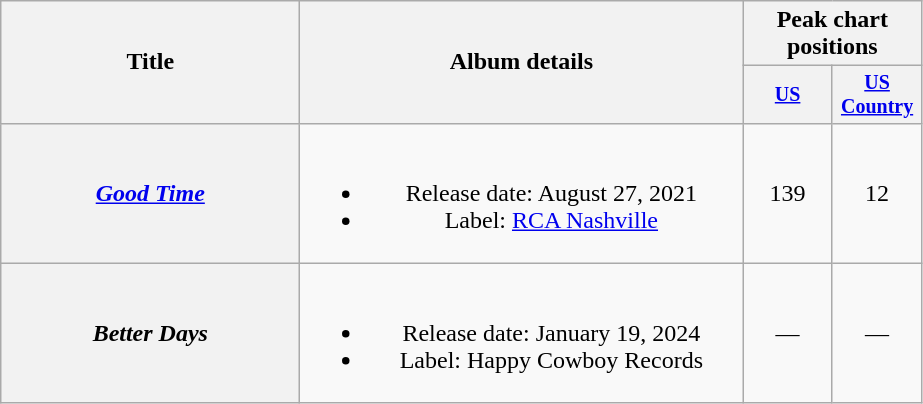<table class="wikitable plainrowheaders" style="text-align:center;">
<tr>
<th style="width:12em;" rowspan="2">Title</th>
<th style="width:18em;" rowspan="2">Album details</th>
<th scope="col" colspan="2">Peak chart positions</th>
</tr>
<tr style="font-size:smaller;">
<th style="width:4em;"><a href='#'>US</a><br></th>
<th style="width:4em;"><a href='#'>US<br>Country</a><br></th>
</tr>
<tr>
<th scope="row"><em><a href='#'>Good Time</a></em></th>
<td><br><ul><li>Release date: August 27, 2021</li><li>Label: <a href='#'>RCA Nashville</a></li></ul></td>
<td>139</td>
<td>12</td>
</tr>
<tr>
<th scope="row"><em>Better Days</em></th>
<td><br><ul><li>Release date: January 19, 2024</li><li>Label: Happy Cowboy Records</li></ul></td>
<td>—</td>
<td>—</td>
</tr>
</table>
